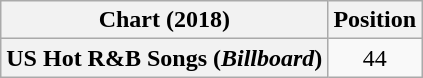<table class="wikitable plainrowheaders" style="text-align:center">
<tr>
<th scope="col">Chart (2018)</th>
<th scope="col">Position</th>
</tr>
<tr>
<th scope="row">US Hot R&B Songs (<em>Billboard</em>)</th>
<td>44</td>
</tr>
</table>
